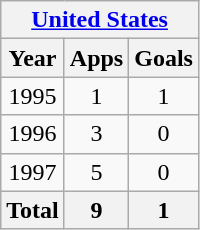<table class="wikitable" style="text-align:center">
<tr>
<th colspan=3><a href='#'>United States</a></th>
</tr>
<tr>
<th>Year</th>
<th>Apps</th>
<th>Goals</th>
</tr>
<tr>
<td>1995</td>
<td>1</td>
<td>1</td>
</tr>
<tr>
<td>1996</td>
<td>3</td>
<td>0</td>
</tr>
<tr>
<td>1997</td>
<td>5</td>
<td>0</td>
</tr>
<tr>
<th>Total</th>
<th>9</th>
<th>1</th>
</tr>
</table>
